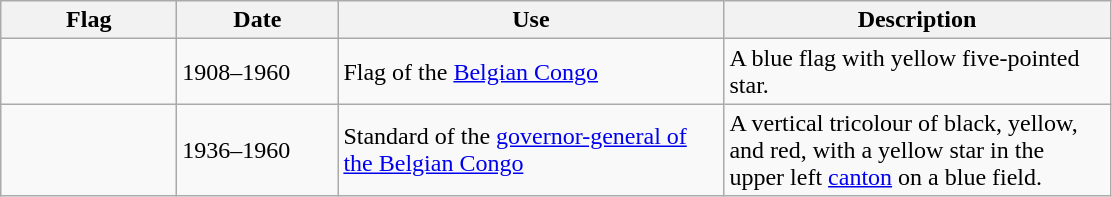<table class="wikitable">
<tr>
<th style="width:110px;">Flag</th>
<th style="width:100px;">Date</th>
<th style="width:250px;">Use</th>
<th style="width:250px;">Description</th>
</tr>
<tr>
<td></td>
<td>1908–1960</td>
<td>Flag of the <a href='#'>Belgian Congo</a></td>
<td>A blue flag with yellow five-pointed star.</td>
</tr>
<tr>
<td></td>
<td>1936–1960</td>
<td>Standard of the <a href='#'>governor-general of the Belgian Congo</a></td>
<td>A vertical tricolour of black, yellow, and red, with a yellow star in the upper left <a href='#'>canton</a> on a blue field.</td>
</tr>
</table>
